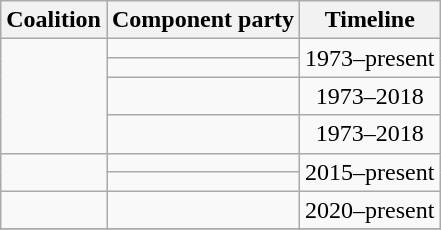<table class="wikitable">
<tr>
<th>Coalition</th>
<th>Component party</th>
<th>Timeline</th>
</tr>
<tr>
<td rowspan=4></td>
<td></td>
<td rowspan=2 align="center">1973–present</td>
</tr>
<tr>
<td></td>
</tr>
<tr>
<td></td>
<td align="center">1973–2018</td>
</tr>
<tr>
<td></td>
<td align="center">1973–2018</td>
</tr>
<tr>
<td rowspan=2></td>
<td></td>
<td rowspan=2 align=center>2015–present</td>
</tr>
<tr>
<td></td>
</tr>
<tr>
<td></td>
<td></td>
<td align=center>2020–present</td>
</tr>
<tr>
</tr>
</table>
